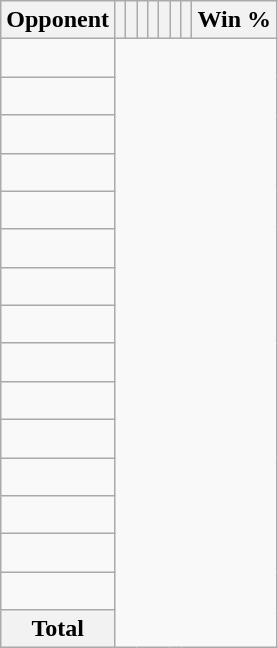<table class="wikitable sortable collapsible collapsed" style="text-align: center;">
<tr>
<th>Opponent</th>
<th></th>
<th></th>
<th></th>
<th></th>
<th></th>
<th></th>
<th></th>
<th>Win %</th>
</tr>
<tr>
<td align="left"><br></td>
</tr>
<tr>
<td align="left"><br></td>
</tr>
<tr>
<td align="left"><br></td>
</tr>
<tr>
<td align="left"><br></td>
</tr>
<tr>
<td align="left"><br></td>
</tr>
<tr>
<td align="left"><br></td>
</tr>
<tr>
<td align="left"><br></td>
</tr>
<tr>
<td align="left"><br></td>
</tr>
<tr>
<td align="left"><br></td>
</tr>
<tr>
<td align="left"><br></td>
</tr>
<tr>
<td align="left"><br></td>
</tr>
<tr>
<td align="left"><br></td>
</tr>
<tr>
<td align="left"><br></td>
</tr>
<tr>
<td align="left"><br></td>
</tr>
<tr>
<td align="left"><br></td>
</tr>
<tr class="sortbottom">
<th>Total<br></th>
</tr>
</table>
